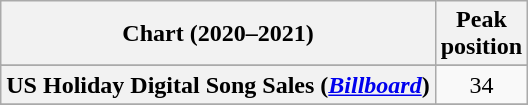<table class="wikitable sortable plainrowheaders" style="text-align:center">
<tr>
<th scope="col">Chart (2020–2021)</th>
<th scope="col">Peak<br> position</th>
</tr>
<tr>
</tr>
<tr>
</tr>
<tr>
<th scope="row">US Holiday Digital Song Sales (<a href='#'><em>Billboard</em></a>)</th>
<td>34</td>
</tr>
<tr>
</tr>
</table>
